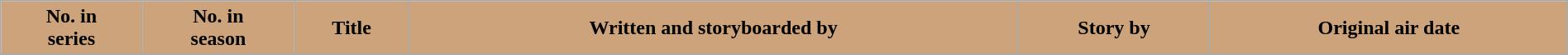<table class="wikitable plainrowheaders" style="width:100%; margin:auto;">
<tr>
<th style="background:#cca37a; color:black;">No. in<br>series</th>
<th style="background:#cca37a; color:black;">No. in<br>season</th>
<th style="background:#cca37a; color:black;">Title</th>
<th style="background:#cca37a; color:black;">Written and storyboarded by</th>
<th style="background:#cca37a; color:black;">Story by</th>
<th style="background:#cca37a; color:black;">Original air date</th>
</tr>
<tr>
</tr>
</table>
